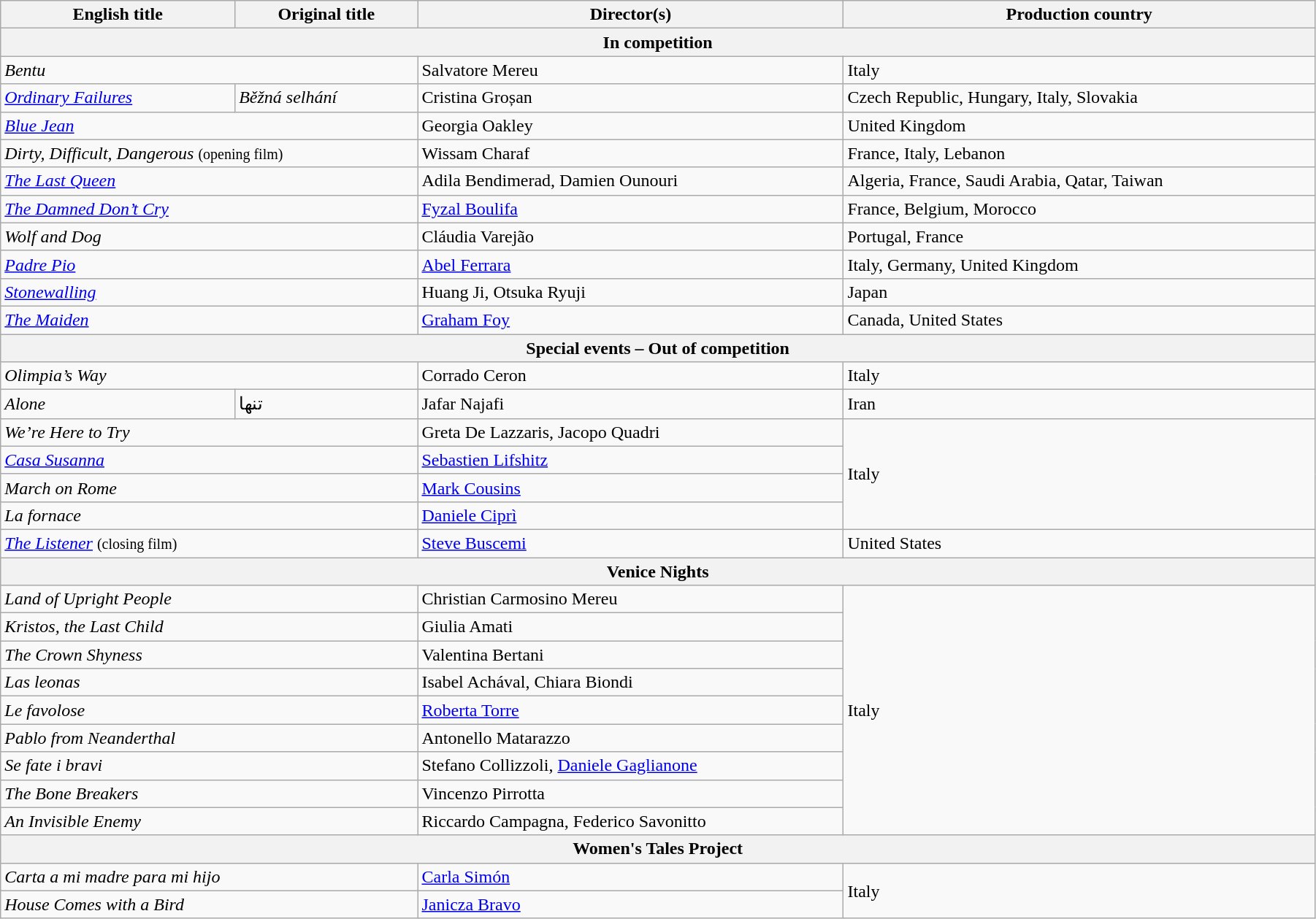<table class="wikitable" style="width:95%; margin-top:2px; margin-bottom:0px">
<tr>
<th>English title</th>
<th>Original title</th>
<th>Director(s)</th>
<th>Production country</th>
</tr>
<tr>
<th colspan="4">In competition</th>
</tr>
<tr>
<td colspan="2"><em>Bentu</em></td>
<td>Salvatore Mereu</td>
<td>Italy</td>
</tr>
<tr>
<td><em><a href='#'>Ordinary Failures</a></em></td>
<td><em>Běžná selhání</em></td>
<td>Cristina Groșan</td>
<td>Czech Republic, Hungary, Italy, Slovakia</td>
</tr>
<tr>
<td colspan="2"><em><a href='#'>Blue Jean</a></em></td>
<td>Georgia Oakley</td>
<td>United Kingdom</td>
</tr>
<tr>
<td colspan="2"><em>Dirty, Difficult, Dangerous</em> <small>(opening film)</small></td>
<td>Wissam Charaf</td>
<td>France, Italy, Lebanon</td>
</tr>
<tr>
<td colspan="2"><em><a href='#'>The Last Queen</a></em></td>
<td>Adila Bendimerad, Damien Ounouri</td>
<td>Algeria, France, Saudi Arabia, Qatar, Taiwan</td>
</tr>
<tr>
<td colspan="2"><em><a href='#'>The Damned Don’t Cry</a></em></td>
<td><a href='#'>Fyzal Boulifa</a></td>
<td>France, Belgium, Morocco</td>
</tr>
<tr>
<td colspan="2"><em>Wolf and Dog</em></td>
<td>Cláudia Varejão</td>
<td>Portugal, France</td>
</tr>
<tr>
<td colspan="2"><em><a href='#'>Padre Pio</a></em></td>
<td data-sort-value="Montoya"><a href='#'>Abel Ferrara</a></td>
<td>Italy, Germany, United Kingdom</td>
</tr>
<tr>
<td colspan="2"><em><a href='#'>Stonewalling</a></em></td>
<td>Huang Ji, Otsuka Ryuji</td>
<td>Japan</td>
</tr>
<tr>
<td colspan="2"><em><a href='#'>The Maiden</a></em></td>
<td><a href='#'>Graham Foy</a></td>
<td>Canada, United States</td>
</tr>
<tr>
<th colspan="4">Special events – Out of competition</th>
</tr>
<tr>
<td colspan="2"><em>Olimpia’s Way</em></td>
<td>Corrado Ceron</td>
<td>Italy</td>
</tr>
<tr>
<td><em>Alone</em></td>
<td>تنها</td>
<td>Jafar Najafi</td>
<td>Iran</td>
</tr>
<tr>
<td colspan="2"><em>We’re Here to Try</em></td>
<td>Greta De Lazzaris, Jacopo Quadri</td>
<td rowspan="4">Italy</td>
</tr>
<tr>
<td colspan="2"><em><a href='#'>Casa Susanna</a></em></td>
<td><a href='#'>Sebastien Lifshitz</a></td>
</tr>
<tr>
<td colspan="2"><em>March on Rome</em></td>
<td><a href='#'>Mark Cousins</a></td>
</tr>
<tr>
<td colspan="2"><em>La fornace</em></td>
<td><a href='#'>Daniele Ciprì</a></td>
</tr>
<tr>
<td colspan="2"><em><a href='#'>The Listener</a></em>  <small>(closing film)</small></td>
<td><a href='#'>Steve Buscemi</a></td>
<td>United States</td>
</tr>
<tr>
<th colspan="4">Venice Nights</th>
</tr>
<tr>
<td colspan="2"><em>Land of Upright People</em></td>
<td>Christian Carmosino Mereu</td>
<td rowspan="9">Italy</td>
</tr>
<tr>
<td colspan="2"><em>Kristos, the Last Child</em></td>
<td>Giulia Amati</td>
</tr>
<tr>
<td colspan="2"><em>The Crown Shyness</em></td>
<td>Valentina Bertani</td>
</tr>
<tr>
<td colspan="2"><em>Las leonas</em></td>
<td>Isabel Achával, Chiara Biondi</td>
</tr>
<tr>
<td colspan="2"><em>Le favolose</em></td>
<td><a href='#'>Roberta Torre</a></td>
</tr>
<tr>
<td colspan="2"><em>Pablo from Neanderthal</em></td>
<td>Antonello Matarazzo</td>
</tr>
<tr>
<td colspan="2"><em>Se fate i bravi</em></td>
<td>Stefano Collizzoli, <a href='#'>Daniele Gaglianone</a></td>
</tr>
<tr>
<td colspan="2"><em>The Bone Breakers</em></td>
<td>Vincenzo Pirrotta</td>
</tr>
<tr>
<td colspan="2"><em>An Invisible Enemy</em></td>
<td>Riccardo Campagna, Federico Savonitto</td>
</tr>
<tr>
<th colspan="4">Women's Tales Project</th>
</tr>
<tr>
<td colspan="2"><em>Carta a mi madre para mi hijo</em></td>
<td><a href='#'>Carla Simón</a></td>
<td rowspan="2">Italy</td>
</tr>
<tr>
<td colspan="2"><em>House Comes with a Bird</em></td>
<td><a href='#'>Janicza Bravo</a></td>
</tr>
</table>
